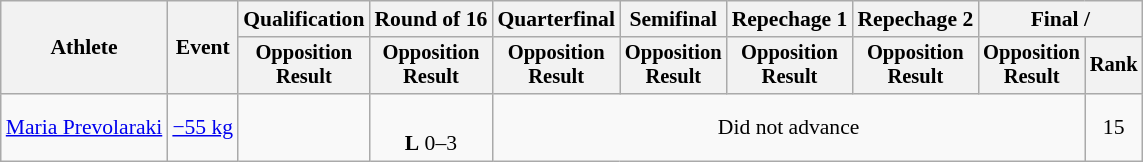<table class="wikitable" style="font-size:90%">
<tr>
<th rowspan=2>Athlete</th>
<th rowspan=2>Event</th>
<th>Qualification</th>
<th>Round of 16</th>
<th>Quarterfinal</th>
<th>Semifinal</th>
<th>Repechage 1</th>
<th>Repechage 2</th>
<th colspan=2>Final / </th>
</tr>
<tr style="font-size: 95%">
<th>Opposition<br>Result</th>
<th>Opposition<br>Result</th>
<th>Opposition<br>Result</th>
<th>Opposition<br>Result</th>
<th>Opposition<br>Result</th>
<th>Opposition<br>Result</th>
<th>Opposition<br>Result</th>
<th>Rank</th>
</tr>
<tr align=center>
<td align=left><a href='#'>Maria Prevolaraki</a></td>
<td align=left><a href='#'>−55 kg</a></td>
<td></td>
<td><br><strong>L</strong> 0–3 <sup></sup></td>
<td colspan=5>Did not advance</td>
<td>15</td>
</tr>
</table>
